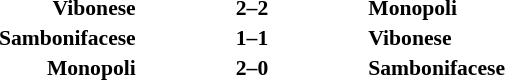<table width="100%" cellspacing="1">
<tr>
<th width="20%"></th>
<th width="12%"></th>
<th width="20%"></th>
<th></th>
</tr>
<tr style="font-size:90%;">
<td align="right"><strong>Vibonese</strong></td>
<td align="center"><strong>2–2</strong></td>
<td align="left"><strong>Monopoli</strong></td>
</tr>
<tr style="font-size:90%;">
<td align="right"><strong>Sambonifacese</strong></td>
<td align="center"><strong>1–1</strong></td>
<td align="left"><strong>Vibonese</strong></td>
</tr>
<tr style="font-size:90%;">
<td align="right"><strong>Monopoli</strong></td>
<td align="center"><strong>2–0</strong></td>
<td align="left"><strong>Sambonifacese</strong></td>
</tr>
</table>
